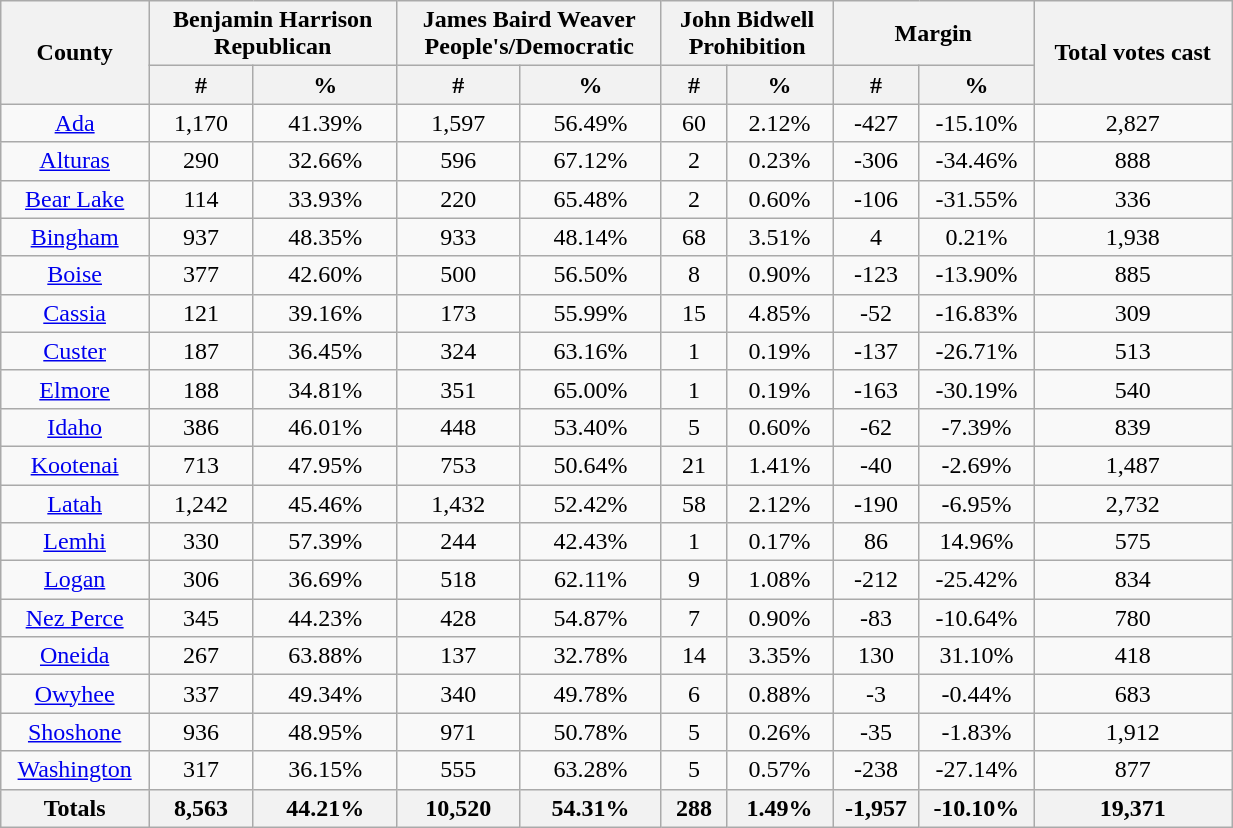<table width="65%" class="wikitable sortable">
<tr>
<th style="text-align:center;" rowspan="2">County</th>
<th style="text-align:center;" colspan="2">Benjamin Harrison<br>Republican</th>
<th style="text-align:center;" colspan="2">James Baird Weaver<br>People's/Democratic</th>
<th style="text-align:center;" colspan="2">John Bidwell<br>Prohibition</th>
<th style="text-align:center;" colspan="2">Margin</th>
<th style="text-align:center;" rowspan="2">Total votes cast</th>
</tr>
<tr>
<th style="text-align:center;" data-sort-type="number">#</th>
<th style="text-align:center;" data-sort-type="number">%</th>
<th style="text-align:center;" data-sort-type="number">#</th>
<th style="text-align:center;" data-sort-type="number">%</th>
<th style="text-align:center;" data-sort-type="number">#</th>
<th style="text-align:center;" data-sort-type="number">%</th>
<th style="text-align:center;" data-sort-type="number">#</th>
<th style="text-align:center;" data-sort-type="number">%</th>
</tr>
<tr style="text-align:center;">
<td><a href='#'>Ada</a></td>
<td>1,170</td>
<td>41.39%</td>
<td>1,597</td>
<td>56.49%</td>
<td>60</td>
<td>2.12%</td>
<td>-427</td>
<td>-15.10%</td>
<td>2,827</td>
</tr>
<tr style="text-align:center;">
<td><a href='#'>Alturas</a></td>
<td>290</td>
<td>32.66%</td>
<td>596</td>
<td>67.12%</td>
<td>2</td>
<td>0.23%</td>
<td>-306</td>
<td>-34.46%</td>
<td>888</td>
</tr>
<tr style="text-align:center;">
<td><a href='#'>Bear Lake</a></td>
<td>114</td>
<td>33.93%</td>
<td>220</td>
<td>65.48%</td>
<td>2</td>
<td>0.60%</td>
<td>-106</td>
<td>-31.55%</td>
<td>336</td>
</tr>
<tr style="text-align:center;">
<td><a href='#'>Bingham</a></td>
<td>937</td>
<td>48.35%</td>
<td>933</td>
<td>48.14%</td>
<td>68</td>
<td>3.51%</td>
<td>4</td>
<td>0.21%</td>
<td>1,938</td>
</tr>
<tr style="text-align:center;">
<td><a href='#'>Boise</a></td>
<td>377</td>
<td>42.60%</td>
<td>500</td>
<td>56.50%</td>
<td>8</td>
<td>0.90%</td>
<td>-123</td>
<td>-13.90%</td>
<td>885</td>
</tr>
<tr style="text-align:center;">
<td><a href='#'>Cassia</a></td>
<td>121</td>
<td>39.16%</td>
<td>173</td>
<td>55.99%</td>
<td>15</td>
<td>4.85%</td>
<td>-52</td>
<td>-16.83%</td>
<td>309</td>
</tr>
<tr style="text-align:center;">
<td><a href='#'>Custer</a></td>
<td>187</td>
<td>36.45%</td>
<td>324</td>
<td>63.16%</td>
<td>1</td>
<td>0.19%</td>
<td>-137</td>
<td>-26.71%</td>
<td>513</td>
</tr>
<tr style="text-align:center;">
<td><a href='#'>Elmore</a></td>
<td>188</td>
<td>34.81%</td>
<td>351</td>
<td>65.00%</td>
<td>1</td>
<td>0.19%</td>
<td>-163</td>
<td>-30.19%</td>
<td>540</td>
</tr>
<tr style="text-align:center;">
<td><a href='#'>Idaho</a></td>
<td>386</td>
<td>46.01%</td>
<td>448</td>
<td>53.40%</td>
<td>5</td>
<td>0.60%</td>
<td>-62</td>
<td>-7.39%</td>
<td>839</td>
</tr>
<tr style="text-align:center;">
<td><a href='#'>Kootenai</a></td>
<td>713</td>
<td>47.95%</td>
<td>753</td>
<td>50.64%</td>
<td>21</td>
<td>1.41%</td>
<td>-40</td>
<td>-2.69%</td>
<td>1,487</td>
</tr>
<tr style="text-align:center;">
<td><a href='#'>Latah</a></td>
<td>1,242</td>
<td>45.46%</td>
<td>1,432</td>
<td>52.42%</td>
<td>58</td>
<td>2.12%</td>
<td>-190</td>
<td>-6.95%</td>
<td>2,732</td>
</tr>
<tr style="text-align:center;">
<td><a href='#'>Lemhi</a></td>
<td>330</td>
<td>57.39%</td>
<td>244</td>
<td>42.43%</td>
<td>1</td>
<td>0.17%</td>
<td>86</td>
<td>14.96%</td>
<td>575</td>
</tr>
<tr style="text-align:center;">
<td><a href='#'>Logan</a></td>
<td>306</td>
<td>36.69%</td>
<td>518</td>
<td>62.11%</td>
<td>9</td>
<td>1.08%</td>
<td>-212</td>
<td>-25.42%</td>
<td>834</td>
</tr>
<tr style="text-align:center;">
<td><a href='#'>Nez Perce</a></td>
<td>345</td>
<td>44.23%</td>
<td>428</td>
<td>54.87%</td>
<td>7</td>
<td>0.90%</td>
<td>-83</td>
<td>-10.64%</td>
<td>780</td>
</tr>
<tr style="text-align:center;">
<td><a href='#'>Oneida</a></td>
<td>267</td>
<td>63.88%</td>
<td>137</td>
<td>32.78%</td>
<td>14</td>
<td>3.35%</td>
<td>130</td>
<td>31.10%</td>
<td>418</td>
</tr>
<tr style="text-align:center;">
<td><a href='#'>Owyhee</a></td>
<td>337</td>
<td>49.34%</td>
<td>340</td>
<td>49.78%</td>
<td>6</td>
<td>0.88%</td>
<td>-3</td>
<td>-0.44%</td>
<td>683</td>
</tr>
<tr style="text-align:center;">
<td><a href='#'>Shoshone</a></td>
<td>936</td>
<td>48.95%</td>
<td>971</td>
<td>50.78%</td>
<td>5</td>
<td>0.26%</td>
<td>-35</td>
<td>-1.83%</td>
<td>1,912</td>
</tr>
<tr style="text-align:center;">
<td><a href='#'>Washington</a></td>
<td>317</td>
<td>36.15%</td>
<td>555</td>
<td>63.28%</td>
<td>5</td>
<td>0.57%</td>
<td>-238</td>
<td>-27.14%</td>
<td>877</td>
</tr>
<tr style="text-align:center;">
<th>Totals</th>
<th>8,563</th>
<th>44.21%</th>
<th>10,520</th>
<th>54.31%</th>
<th>288</th>
<th>1.49%</th>
<th>-1,957</th>
<th>-10.10%</th>
<th>19,371</th>
</tr>
</table>
